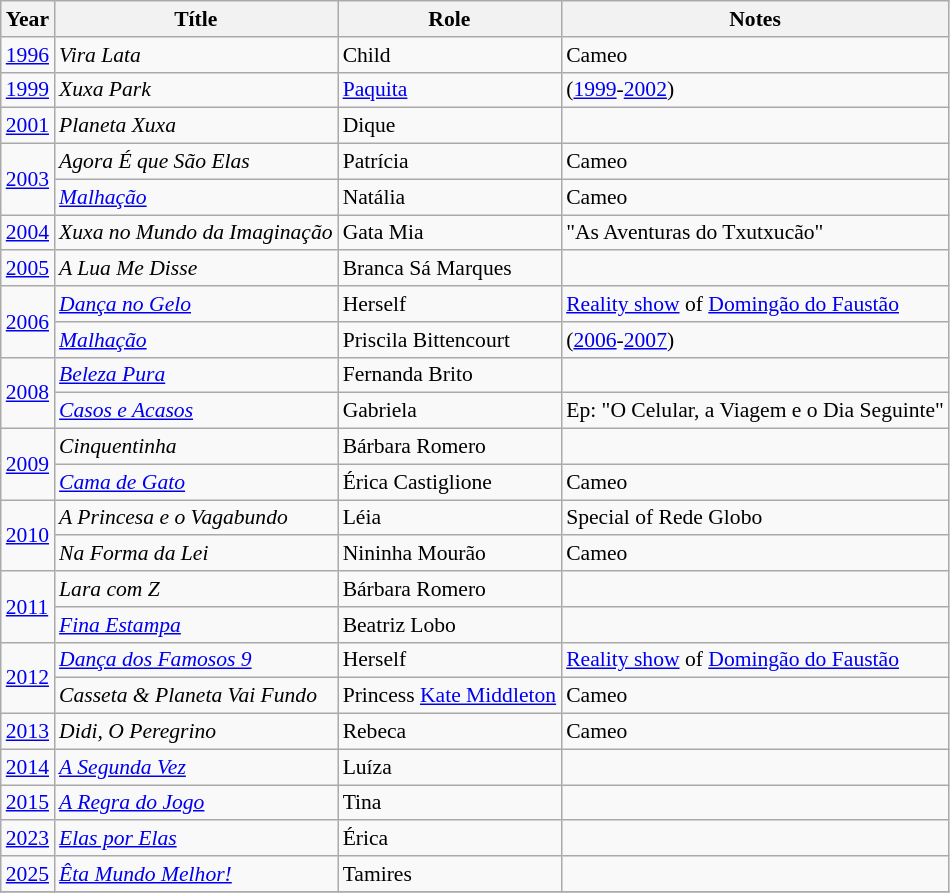<table class="wikitable" style="font-size: 90%;">
<tr>
<th>Year</th>
<th>Títle</th>
<th>Role</th>
<th>Notes</th>
</tr>
<tr>
<td><a href='#'>1996</a></td>
<td><em>Vira Lata</em></td>
<td>Child</td>
<td>Cameo</td>
</tr>
<tr>
<td><a href='#'>1999</a></td>
<td><em>Xuxa Park</em></td>
<td><a href='#'>Paquita</a></td>
<td>(<a href='#'>1999</a>-<a href='#'>2002</a>)</td>
</tr>
<tr>
<td><a href='#'>2001</a></td>
<td><em>Planeta Xuxa</em></td>
<td>Dique</td>
<td></td>
</tr>
<tr>
<td rowspan="2"><a href='#'>2003</a></td>
<td><em>Agora É que São Elas</em></td>
<td>Patrícia</td>
<td>Cameo</td>
</tr>
<tr>
<td><em><a href='#'>Malhação</a></em></td>
<td>Natália</td>
<td>Cameo</td>
</tr>
<tr>
<td><a href='#'>2004</a></td>
<td><em>Xuxa no Mundo da Imaginação</em></td>
<td>Gata Mia</td>
<td>"As Aventuras do Txutxucão"</td>
</tr>
<tr>
<td><a href='#'>2005</a></td>
<td><em>A Lua Me Disse</em></td>
<td>Branca Sá Marques</td>
<td></td>
</tr>
<tr>
<td rowspan="2"><a href='#'>2006</a></td>
<td><em><a href='#'>Dança no Gelo</a></em></td>
<td>Herself</td>
<td><a href='#'>Reality show</a> of <a href='#'>Domingão do Faustão</a></td>
</tr>
<tr>
<td><em><a href='#'>Malhação</a></em></td>
<td>Priscila Bittencourt</td>
<td>(<a href='#'>2006</a>-<a href='#'>2007</a>)</td>
</tr>
<tr>
<td rowspan="2"><a href='#'>2008</a></td>
<td><em><a href='#'>Beleza Pura</a></em></td>
<td>Fernanda Brito</td>
<td></td>
</tr>
<tr>
<td><em><a href='#'>Casos e Acasos</a></em></td>
<td>Gabriela</td>
<td>Ep: "O Celular, a Viagem e o Dia Seguinte"</td>
</tr>
<tr>
<td rowspan="2"><a href='#'>2009</a></td>
<td><em>Cinquentinha</em></td>
<td>Bárbara Romero</td>
<td></td>
</tr>
<tr>
<td><em><a href='#'>Cama de Gato</a></em></td>
<td>Érica Castiglione</td>
<td>Cameo</td>
</tr>
<tr>
<td rowspan="2"><a href='#'>2010</a></td>
<td><em>A Princesa e o Vagabundo</em></td>
<td>Léia</td>
<td>Special of Rede Globo</td>
</tr>
<tr>
<td><em>Na Forma da Lei</em></td>
<td>Nininha Mourão</td>
<td>Cameo</td>
</tr>
<tr>
<td rowspan="2"><a href='#'>2011</a></td>
<td><em>Lara com Z</em></td>
<td>Bárbara Romero</td>
<td></td>
</tr>
<tr>
<td><em><a href='#'>Fina Estampa</a></em></td>
<td>Beatriz Lobo</td>
<td></td>
</tr>
<tr>
<td rowspan="2"><a href='#'>2012</a></td>
<td><em><a href='#'>Dança dos Famosos 9</a></em></td>
<td>Herself</td>
<td><a href='#'>Reality show</a> of <a href='#'>Domingão do Faustão</a></td>
</tr>
<tr>
<td><em>Casseta & Planeta Vai Fundo</em></td>
<td>Princess <a href='#'>Kate Middleton</a></td>
<td>Cameo</td>
</tr>
<tr>
<td><a href='#'>2013</a></td>
<td><em>Didi, O Peregrino</em></td>
<td>Rebeca</td>
<td>Cameo</td>
</tr>
<tr>
<td><a href='#'>2014</a></td>
<td><em><a href='#'>A Segunda Vez</a></em></td>
<td>Luíza</td>
<td></td>
</tr>
<tr>
<td><a href='#'>2015</a></td>
<td><em><a href='#'>A Regra do Jogo</a></em></td>
<td>Tina</td>
<td></td>
</tr>
<tr>
<td><a href='#'>2023</a></td>
<td><em><a href='#'>Elas por Elas</a></em></td>
<td>Érica</td>
<td></td>
</tr>
<tr>
<td><a href='#'>2025</a></td>
<td><em><a href='#'>Êta Mundo Melhor!</a></em></td>
<td>Tamires</td>
<td></td>
</tr>
<tr>
</tr>
</table>
